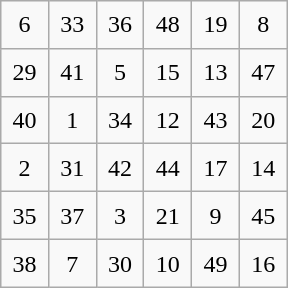<table class="wikitable" style="margin-left:auto;margin-right:auto;text-align:center;width:12em;height:12em;table-layout:fixed;">
<tr>
<td>6</td>
<td>33</td>
<td>36</td>
<td>48</td>
<td>19</td>
<td>8</td>
</tr>
<tr>
<td>29</td>
<td>41</td>
<td>5</td>
<td>15</td>
<td>13</td>
<td>47</td>
</tr>
<tr>
<td>40</td>
<td>1</td>
<td>34</td>
<td>12</td>
<td>43</td>
<td>20</td>
</tr>
<tr>
<td>2</td>
<td>31</td>
<td>42</td>
<td>44</td>
<td>17</td>
<td>14</td>
</tr>
<tr>
<td>35</td>
<td>37</td>
<td>3</td>
<td>21</td>
<td>9</td>
<td>45</td>
</tr>
<tr>
<td>38</td>
<td>7</td>
<td>30</td>
<td>10</td>
<td>49</td>
<td>16</td>
</tr>
</table>
